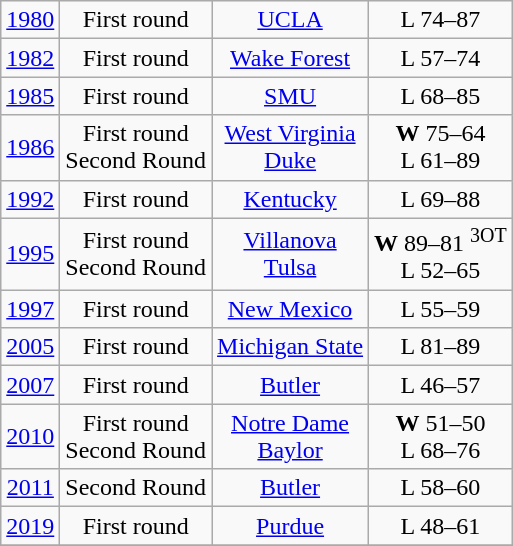<table class="wikitable">
<tr style="text-align:center;">
<td><a href='#'>1980</a></td>
<td>First round</td>
<td><a href='#'>UCLA</a></td>
<td>L 74–87</td>
</tr>
<tr style="text-align:center;">
<td><a href='#'>1982</a></td>
<td>First round</td>
<td><a href='#'>Wake Forest</a></td>
<td>L 57–74</td>
</tr>
<tr style="text-align:center;">
<td><a href='#'>1985</a></td>
<td>First round</td>
<td><a href='#'>SMU</a></td>
<td>L 68–85</td>
</tr>
<tr style="text-align:center;">
<td><a href='#'>1986</a></td>
<td>First round<br>Second Round</td>
<td><a href='#'>West Virginia</a><br><a href='#'>Duke</a></td>
<td><strong>W</strong> 75–64<br> L 61–89</td>
</tr>
<tr style="text-align:center;">
<td><a href='#'>1992</a></td>
<td>First round</td>
<td><a href='#'>Kentucky</a></td>
<td>L 69–88</td>
</tr>
<tr style="text-align:center;">
<td><a href='#'>1995</a></td>
<td>First round<br>Second Round</td>
<td><a href='#'>Villanova</a><br><a href='#'>Tulsa</a></td>
<td><strong>W</strong> 89–81 <sup>3OT</sup><br> L 52–65</td>
</tr>
<tr style="text-align:center;">
<td><a href='#'>1997</a></td>
<td>First round</td>
<td><a href='#'>New Mexico</a></td>
<td>L 55–59</td>
</tr>
<tr style="text-align:center;">
<td><a href='#'>2005</a></td>
<td>First round</td>
<td><a href='#'>Michigan State</a></td>
<td>L 81–89</td>
</tr>
<tr style="text-align:center;">
<td><a href='#'>2007</a></td>
<td>First round</td>
<td><a href='#'>Butler</a></td>
<td>L 46–57</td>
</tr>
<tr style="text-align:center;">
<td><a href='#'>2010</a></td>
<td>First round<br>Second Round</td>
<td><a href='#'>Notre Dame</a><br><a href='#'>Baylor</a></td>
<td><strong>W</strong> 51–50<br>L 68–76</td>
</tr>
<tr style="text-align:center;">
<td><a href='#'>2011</a></td>
<td>Second Round</td>
<td><a href='#'>Butler</a></td>
<td>L 58–60</td>
</tr>
<tr style="text-align:center;">
<td><a href='#'>2019</a></td>
<td>First round</td>
<td><a href='#'>Purdue</a></td>
<td>L 48–61</td>
</tr>
<tr align="center"}>
</tr>
</table>
